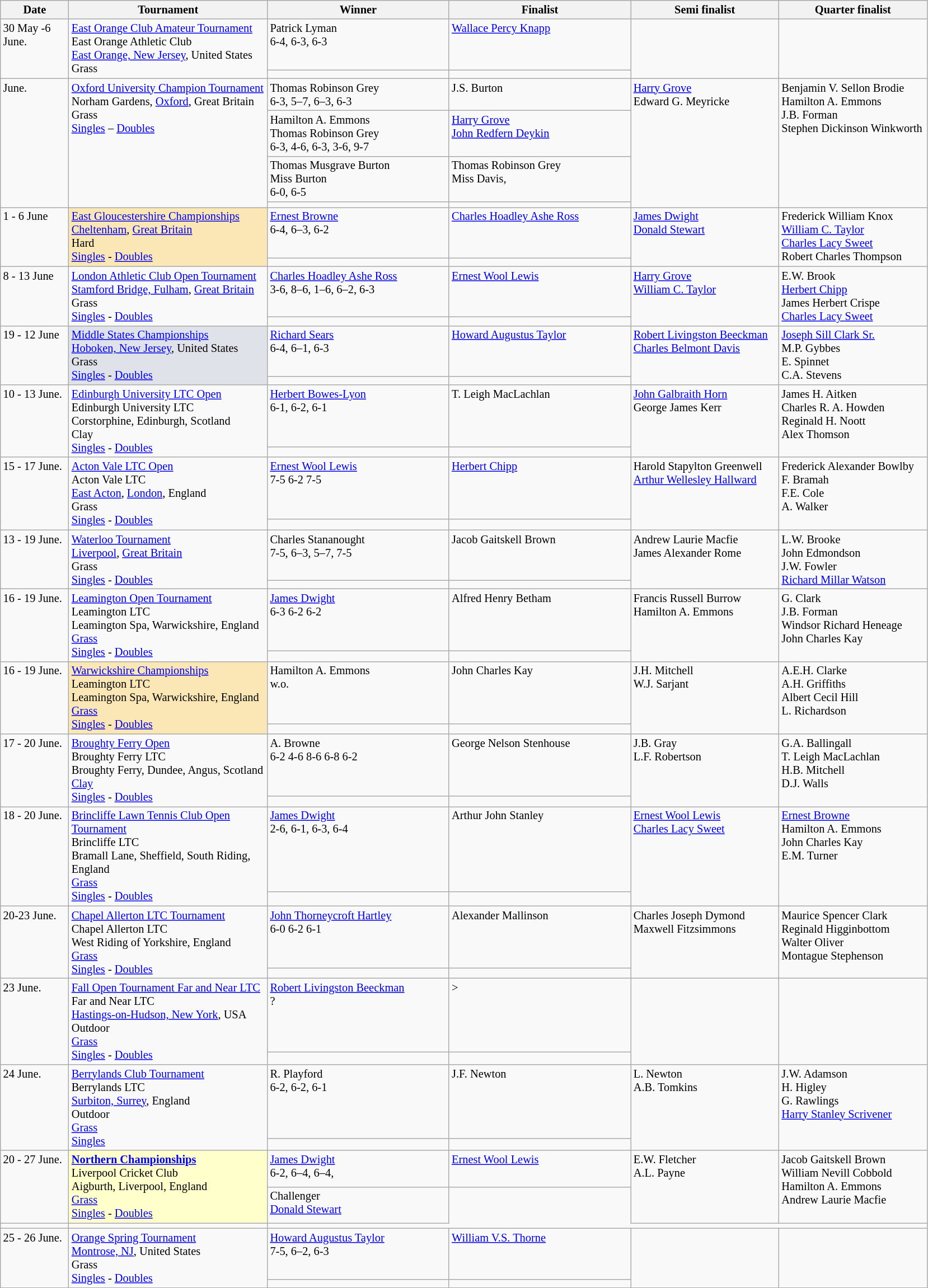<table class="wikitable" style="font-size:85%;">
<tr>
<th width="75">Date</th>
<th width="230">Tournament</th>
<th width="210">Winner</th>
<th width="210">Finalist</th>
<th width="170">Semi finalist</th>
<th width="170">Quarter finalist</th>
</tr>
<tr valign=top>
<td rowspan=2>30 May -6 June.</td>
<td rowspan=2><a href='#'>East Orange Club Amateur Tournament</a><br>East Orange Athletic Club<br><a href='#'>East Orange, New Jersey</a>, United States<br>Grass<br></td>
<td>  Patrick Lyman<br>6-4, 6-3, 6-3</td>
<td> <a href='#'>Wallace Percy Knapp</a></td>
<td rowspan=2></td>
<td rowspan=2></td>
</tr>
<tr valign=top>
<td></td>
<td></td>
</tr>
<tr valign=top>
<td rowspan=4>June.</td>
<td rowspan=4><a href='#'>Oxford University Champion Tournament</a><br>Norham Gardens, <a href='#'>Oxford</a>, Great Britain<br>Grass<br><a href='#'>Singles</a> – <a href='#'>Doubles</a></td>
<td> Thomas Robinson Grey<br>6-3, 5–7, 6–3, 6-3</td>
<td> J.S. Burton</td>
<td rowspan=4> <a href='#'>Harry Grove</a> <br> Edward G. Meyricke</td>
<td rowspan=4> Benjamin V. Sellon Brodie <br>  Hamilton A. Emmons <br>  J.B. Forman <br> Stephen Dickinson Winkworth</td>
</tr>
<tr valign=top>
<td>  Hamilton A. Emmons<br> Thomas Robinson Grey<br>6-3, 4-6, 6-3, 3-6, 9-7</td>
<td> <a href='#'>Harry Grove</a><br> <a href='#'>John Redfern Deykin</a></td>
</tr>
<tr valign=top>
<td> Thomas Musgrave Burton<br> Miss Burton<br>6-0, 6-5</td>
<td> Thomas Robinson Grey<br> Miss Davis,</td>
</tr>
<tr valign=top>
<td></td>
<td></td>
</tr>
<tr valign=top>
<td rowspan=2>1 - 6 June</td>
<td style="background:#fae7b5" rowspan=2><a href='#'>East Gloucestershire Championships</a><br><a href='#'>Cheltenham</a>, <a href='#'>Great Britain</a><br>Hard <br><a href='#'>Singles</a> - <a href='#'>Doubles</a></td>
<td> <a href='#'>Ernest Browne</a><br>6-4, 6–3, 6-2</td>
<td> <a href='#'>Charles Hoadley Ashe Ross</a></td>
<td rowspan=2> <a href='#'>James Dwight</a>  <br> <a href='#'>Donald Stewart</a></td>
<td rowspan=2> Frederick William Knox<br> <a href='#'>William C. Taylor</a> <br> <a href='#'>Charles Lacy Sweet</a><br> Robert Charles Thompson</td>
</tr>
<tr valign=top>
<td></td>
<td></td>
</tr>
<tr valign=top>
<td rowspan=2>8 - 13 June</td>
<td rowspan=2><a href='#'>London Athletic Club Open Tournament</a><br><a href='#'>Stamford Bridge, Fulham</a>, <a href='#'>Great Britain</a><br>Grass<br><a href='#'>Singles</a> - <a href='#'>Doubles</a></td>
<td> <a href='#'>Charles Hoadley Ashe Ross</a><br>3-6, 8–6, 1–6, 6–2, 6-3</td>
<td> <a href='#'>Ernest Wool Lewis</a></td>
<td rowspan=2> <a href='#'>Harry Grove</a> <br>  <a href='#'>William C. Taylor</a></td>
<td rowspan=2> E.W. Brook  <br> <a href='#'>Herbert Chipp</a> <br>  James Herbert Crispe <br>   <a href='#'>Charles Lacy Sweet</a></td>
</tr>
<tr valign=top>
<td></td>
<td></td>
</tr>
<tr valign=top>
<td rowspan=2>19 - 12 June</td>
<td style="background:#dfe2e9" rowspan=2><a href='#'>Middle States Championships</a><br><a href='#'>Hoboken, New Jersey</a>, United States <br>Grass<br><a href='#'>Singles</a> - <a href='#'>Doubles</a></td>
<td> <a href='#'>Richard Sears</a>  <br>6-4, 6–1, 6-3</td>
<td> <a href='#'>Howard Augustus Taylor</a></td>
<td rowspan=2> <a href='#'>Robert Livingston Beeckman</a> <br> <a href='#'>Charles Belmont Davis</a></td>
<td rowspan=2> <a href='#'>Joseph Sill Clark Sr.</a> <br>  M.P. Gybbes <br>  E. Spinnet  <br>   C.A. Stevens</td>
</tr>
<tr valign=top>
<td></td>
<td></td>
</tr>
<tr valign=top>
<td rowspan=2>10 - 13 June.</td>
<td rowspan=2><a href='#'>Edinburgh University LTC Open</a><br> Edinburgh University LTC <br>Corstorphine, Edinburgh, Scotland <br>Clay<br><a href='#'>Singles</a> - <a href='#'>Doubles</a></td>
<td> <a href='#'>Herbert Bowes-Lyon</a><br>  6-1, 6-2, 6-1</td>
<td> T. Leigh MacLachlan</td>
<td rowspan=2> <a href='#'>John Galbraith Horn</a> <br> George James Kerr</td>
<td rowspan="2"> James H. Aitken <br> Charles R. A. Howden <br> Reginald H. Noott <br> Alex Thomson</td>
</tr>
<tr valign=top>
<td></td>
<td></td>
</tr>
<tr valign=top>
<td rowspan=2>15 - 17 June.</td>
<td rowspan=2><a href='#'>Acton Vale LTC Open</a><br>Acton Vale LTC<br><a href='#'>East Acton</a>, <a href='#'>London</a>, England<br>Grass<br><a href='#'>Singles</a> - <a href='#'>Doubles</a></td>
<td> <a href='#'>Ernest Wool Lewis</a><br> 7-5 6-2 7-5</td>
<td> <a href='#'>Herbert Chipp</a></td>
<td rowspan=2> Harold Stapylton Greenwell <br> <a href='#'>Arthur Wellesley Hallward</a></td>
<td rowspan=2> Frederick Alexander Bowlby <br> F. Bramah<br> F.E. Cole<br> A. Walker</td>
</tr>
<tr valign=top>
<td></td>
<td></td>
</tr>
<tr valign=top>
<td rowspan=2>13 - 19 June.</td>
<td rowspan=2><a href='#'>Waterloo Tournament</a><br><a href='#'>Liverpool</a>, <a href='#'>Great Britain</a><br>Grass<br><a href='#'>Singles</a> - <a href='#'>Doubles</a></td>
<td> Charles Stananought  <br>7-5, 6–3, 5–7, 7-5</td>
<td> Jacob Gaitskell Brown</td>
<td rowspan=2> Andrew Laurie Macfie  <br> James Alexander Rome</td>
<td rowspan=2> L.W. Brooke  <br> John Edmondson  <br> J.W. Fowler <br> <a href='#'>Richard Millar Watson</a></td>
</tr>
<tr valign=top>
<td></td>
<td></td>
</tr>
<tr valign=top>
<td rowspan=2>16 - 19 June.</td>
<td rowspan=2><a href='#'>Leamington Open Tournament</a><br>Leamington LTC<br>Leamington Spa, Warwickshire, England<br><a href='#'>Grass</a><br><a href='#'>Singles</a> - <a href='#'>Doubles</a></td>
<td> <a href='#'>James Dwight</a> <br> 6-3 6-2 6-2</td>
<td> Alfred Henry Betham</td>
<td rowspan=2> Francis Russell Burrow <br> Hamilton A. Emmons</td>
<td rowspan=2> G. Clark <br> J.B. Forman <br> Windsor Richard Heneage <br> John Charles Kay</td>
</tr>
<tr valign=top>
<td></td>
<td></td>
</tr>
<tr valign=top>
<td rowspan=2>16 - 19 June.</td>
<td style="background:#fae7b5"  rowspan=2><a href='#'>Warwickshire Championships</a><br>Leamington LTC<br>Leamington Spa, Warwickshire, England<br><a href='#'>Grass</a><br><a href='#'>Singles</a> - <a href='#'>Doubles</a></td>
<td> Hamilton A. Emmons<br> w.o.</td>
<td> John Charles Kay</td>
<td rowspan=2> J.H. Mitchell <br> W.J. Sarjant</td>
<td rowspan=2> A.E.H. Clarke <br> A.H. Griffiths <br> Albert Cecil Hill <br> L. Richardson</td>
</tr>
<tr valign=top>
<td></td>
<td></td>
</tr>
<tr valign=top>
<td rowspan=2>17 - 20 June.</td>
<td rowspan=2><a href='#'>Broughty Ferry Open</a><br>Broughty Ferry LTC<br>Broughty Ferry, Dundee, Angus, Scotland <br><a href='#'>Clay</a><br><a href='#'>Singles</a> - <a href='#'>Doubles</a></td>
<td> A. Browne<br> 6-2 4-6 8-6 6-8 6-2</td>
<td> George Nelson Stenhouse</td>
<td rowspan=2> J.B. Gray <br> L.F. Robertson</td>
<td rowspan=2> G.A. Ballingall <br> T. Leigh MacLachlan <br> H.B. Mitchell <br> D.J. Walls</td>
</tr>
<tr valign=top>
<td></td>
<td></td>
</tr>
<tr valign=top>
<td rowspan=2>18 - 20 June.</td>
<td rowspan=2><a href='#'>Brincliffe Lawn Tennis Club Open Tournament</a><br>Brincliffe LTC<br>Bramall Lane, Sheffield, South Riding, England <br><a href='#'>Grass</a><br><a href='#'>Singles</a> - <a href='#'>Doubles</a></td>
<td> <a href='#'>James Dwight</a><br>2-6, 6-1, 6-3, 6-4</td>
<td> Arthur John Stanley</td>
<td rowspan=2> <a href='#'>Ernest Wool Lewis</a> <br> <a href='#'>Charles Lacy Sweet</a></td>
<td rowspan=2> <a href='#'>Ernest Browne</a> <br> Hamilton A. Emmons<br> John Charles Kay <br> E.M. Turner</td>
</tr>
<tr valign=top>
<td></td>
<td></td>
</tr>
<tr valign=top>
<td rowspan=2>20-23 June.</td>
<td rowspan=2><a href='#'>Chapel Allerton LTC Tournament</a><br>Chapel Allerton LTC<br>West Riding of Yorkshire, England<br><a href='#'>Grass</a><br><a href='#'>Singles</a> - <a href='#'>Doubles</a></td>
<td> <a href='#'>John Thorneycroft Hartley</a><br> 6-0 6-2 6-1</td>
<td> Alexander Mallinson</td>
<td rowspan=2> Charles Joseph Dymond <br> Maxwell Fitzsimmons</td>
<td rowspan=2> Maurice Spencer Clark <br> Reginald Higginbottom<br> Walter Oliver <br> Montague Stephenson</td>
</tr>
<tr valign=top>
<td></td>
<td></td>
</tr>
<tr valign=top>
<td rowspan=2>23 June.</td>
<td rowspan=2><a href='#'>Fall Open Tournament Far and Near LTC</a><br>Far and Near LTC<br><a href='#'>Hastings-on-Hudson, New York</a>, USA<br>Outdoor<br><a href='#'>Grass</a><br><a href='#'>Singles</a> - <a href='#'>Doubles</a></td>
<td> <a href='#'>Robert Livingston Beeckman</a><br>?</td>
<td>></td>
<td rowspan=2></td>
<td rowspan=2></td>
</tr>
<tr valign=top>
<td></td>
<td></td>
</tr>
<tr valign=top>
<td rowspan=2>24 June.</td>
<td rowspan=2><a href='#'>Berrylands Club Tournament</a> <br>Berrylands LTC<br><a href='#'>Surbiton, Surrey</a>, England<br>Outdoor<br><a href='#'>Grass</a><br><a href='#'>Singles</a></td>
<td> R. Playford<br> 6-2, 6-2, 6-1</td>
<td> J.F. Newton</td>
<td rowspan=2> L. Newton <br> A.B. Tomkins</td>
<td rowspan=2> J.W. Adamson  <br> H. Higley <br> G. Rawlings  <br>  <a href='#'>Harry Stanley Scrivener</a></td>
</tr>
<tr valign=top>
<td></td>
<td></td>
</tr>
<tr valign=top>
<td rowspan=2>20 - 27 June.</td>
<td style="background:#ffc;" rowspan=2><strong><a href='#'>Northern Championships</a></strong><br>Liverpool Cricket Club<br> Aigburth, Liverpool, England<br><a href='#'>Grass</a> <br><a href='#'>Singles</a> - <a href='#'>Doubles</a></td>
<td> <a href='#'>James Dwight</a><br>6-2, 6–4, 6–4,</td>
<td> <a href='#'>Ernest Wool Lewis</a></td>
<td rowspan=2> E.W. Fletcher <br> A.L. Payne</td>
<td rowspan=2> Jacob Gaitskell Brown  <br> William Nevill Cobbold  <br> Hamilton A. Emmons  <br> Andrew Laurie Macfie</td>
</tr>
<tr valign=top>
<td>Challenger<br> <a href='#'>Donald Stewart</a></td>
</tr>
<tr valign=top>
<td></td>
<td></td>
</tr>
<tr valign=top>
<td rowspan=2>25 - 26 June.</td>
<td rowspan=2><a href='#'>Orange Spring Tournament</a><br> <a href='#'>Montrose, NJ</a>, United States<br>Grass<br><a href='#'>Singles</a> - <a href='#'>Doubles</a></td>
<td> <a href='#'>Howard Augustus Taylor</a><br>7-5, 6–2, 6-3</td>
<td> <a href='#'>William V.S. Thorne</a></td>
<td rowspan=2></td>
<td rowspan=2></td>
</tr>
<tr valign=top>
<td></td>
<td></td>
</tr>
<tr valign=top>
</tr>
</table>
